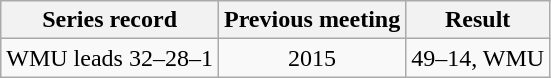<table class="wikitable">
<tr align="center">
<th>Series record</th>
<th>Previous meeting</th>
<th>Result</th>
</tr>
<tr align="center">
<td>WMU leads 32–28–1</td>
<td>2015</td>
<td>49–14, WMU</td>
</tr>
</table>
